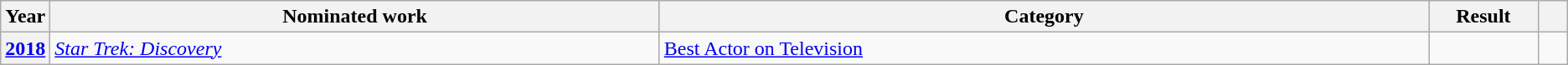<table class=wikitable>
<tr>
<th scope="col" style="width:1em;">Year</th>
<th scope="col" style="width:30em;">Nominated work</th>
<th scope="col" style="width:38em;">Category</th>
<th scope="col" style="width:5em;">Result</th>
<th scope="col" style="width:1em;"></th>
</tr>
<tr>
<th scope="row"><a href='#'>2018</a></th>
<td><em><a href='#'>Star Trek: Discovery</a></em></td>
<td><a href='#'>Best Actor on Television</a></td>
<td></td>
<td style="text-align:center;"></td>
</tr>
</table>
